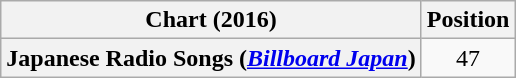<table class="wikitable unsortable plainrowheaders" style="text-align:center">
<tr>
<th scope="col">Chart (2016)</th>
<th scope="col">Position</th>
</tr>
<tr>
<th scope="row">Japanese Radio Songs (<em><a href='#'>Billboard Japan</a></em>)</th>
<td>47</td>
</tr>
</table>
